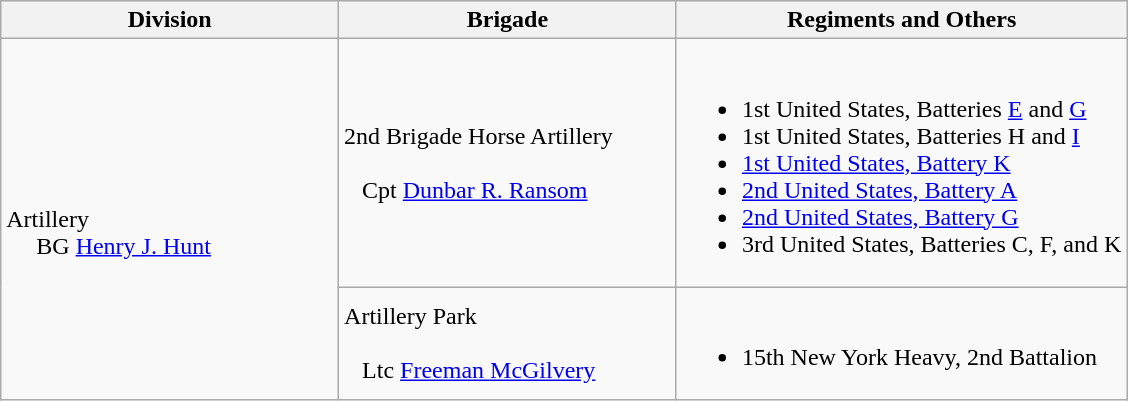<table class="wikitable">
<tr>
<th width=30%>Division</th>
<th width=30%>Brigade</th>
<th>Regiments and Others</th>
</tr>
<tr>
<td rowspan=2><br>Artillery
<br>    
BG <a href='#'>Henry J. Hunt</a></td>
<td>2nd Brigade Horse Artillery<br><br>  
Cpt <a href='#'>Dunbar R. Ransom</a></td>
<td><br><ul><li>1st United States, Batteries <a href='#'>E</a> and <a href='#'>G</a></li><li>1st United States, Batteries H and <a href='#'>I</a></li><li><a href='#'>1st United States, Battery K</a></li><li><a href='#'>2nd United States, Battery A</a></li><li><a href='#'>2nd United States, Battery G</a></li><li>3rd United States, Batteries C, F, and K</li></ul></td>
</tr>
<tr>
<td>Artillery Park<br><br>  
Ltc <a href='#'>Freeman McGilvery</a></td>
<td><br><ul><li>15th New York Heavy, 2nd Battalion</li></ul></td>
</tr>
</table>
